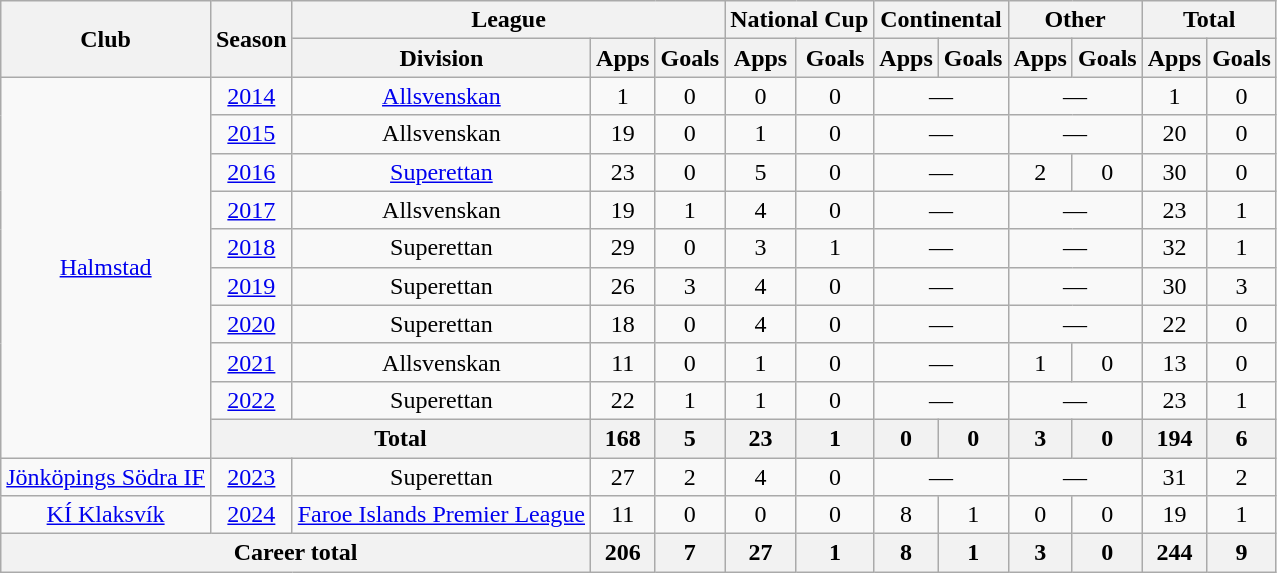<table class="wikitable" style="text-align: center;">
<tr>
<th rowspan="2">Club</th>
<th rowspan="2">Season</th>
<th colspan="3">League</th>
<th colspan="2">National Cup</th>
<th colspan="2">Continental</th>
<th colspan="2">Other</th>
<th colspan="2">Total</th>
</tr>
<tr>
<th>Division</th>
<th>Apps</th>
<th>Goals</th>
<th>Apps</th>
<th>Goals</th>
<th>Apps</th>
<th>Goals</th>
<th>Apps</th>
<th>Goals</th>
<th>Apps</th>
<th>Goals</th>
</tr>
<tr>
<td rowspan="10"><a href='#'>Halmstad</a></td>
<td><a href='#'>2014</a></td>
<td><a href='#'>Allsvenskan</a></td>
<td>1</td>
<td>0</td>
<td>0</td>
<td>0</td>
<td colspan="2">—</td>
<td colspan="2">—</td>
<td>1</td>
<td>0</td>
</tr>
<tr>
<td><a href='#'>2015</a></td>
<td>Allsvenskan</td>
<td>19</td>
<td>0</td>
<td>1</td>
<td>0</td>
<td colspan="2">—</td>
<td colspan="2">—</td>
<td>20</td>
<td>0</td>
</tr>
<tr>
<td><a href='#'>2016</a></td>
<td><a href='#'>Superettan</a></td>
<td>23</td>
<td>0</td>
<td>5</td>
<td>0</td>
<td colspan="2">—</td>
<td>2</td>
<td>0</td>
<td>30</td>
<td>0</td>
</tr>
<tr>
<td><a href='#'>2017</a></td>
<td>Allsvenskan</td>
<td>19</td>
<td>1</td>
<td>4</td>
<td>0</td>
<td colspan="2">—</td>
<td colspan="2">—</td>
<td>23</td>
<td>1</td>
</tr>
<tr>
<td><a href='#'>2018</a></td>
<td>Superettan</td>
<td>29</td>
<td>0</td>
<td>3</td>
<td>1</td>
<td colspan="2">—</td>
<td colspan="2">—</td>
<td>32</td>
<td>1</td>
</tr>
<tr>
<td><a href='#'>2019</a></td>
<td>Superettan</td>
<td>26</td>
<td>3</td>
<td>4</td>
<td>0</td>
<td colspan="2">—</td>
<td colspan="2">—</td>
<td>30</td>
<td>3</td>
</tr>
<tr>
<td><a href='#'>2020</a></td>
<td>Superettan</td>
<td>18</td>
<td>0</td>
<td>4</td>
<td>0</td>
<td colspan="2">—</td>
<td colspan="2">—</td>
<td>22</td>
<td>0</td>
</tr>
<tr>
<td><a href='#'>2021</a></td>
<td>Allsvenskan</td>
<td>11</td>
<td>0</td>
<td>1</td>
<td>0</td>
<td colspan="2">—</td>
<td>1</td>
<td>0</td>
<td>13</td>
<td>0</td>
</tr>
<tr>
<td><a href='#'>2022</a></td>
<td>Superettan</td>
<td>22</td>
<td>1</td>
<td>1</td>
<td>0</td>
<td colspan="2">—</td>
<td colspan="2">—</td>
<td>23</td>
<td>1</td>
</tr>
<tr>
<th colspan="2">Total</th>
<th>168</th>
<th>5</th>
<th>23</th>
<th>1</th>
<th>0</th>
<th>0</th>
<th>3</th>
<th>0</th>
<th>194</th>
<th>6</th>
</tr>
<tr>
<td><a href='#'>Jönköpings Södra IF</a></td>
<td><a href='#'>2023</a></td>
<td>Superettan</td>
<td>27</td>
<td>2</td>
<td>4</td>
<td>0</td>
<td colspan="2">—</td>
<td colspan="2">—</td>
<td>31</td>
<td>2</td>
</tr>
<tr>
<td><a href='#'>KÍ Klaksvík</a></td>
<td><a href='#'>2024</a></td>
<td><a href='#'>Faroe Islands Premier League</a></td>
<td>11</td>
<td>0</td>
<td>0</td>
<td>0</td>
<td>8</td>
<td>1</td>
<td>0</td>
<td>0</td>
<td>19</td>
<td>1</td>
</tr>
<tr>
<th colspan="3">Career total</th>
<th>206</th>
<th>7</th>
<th>27</th>
<th>1</th>
<th>8</th>
<th>1</th>
<th>3</th>
<th>0</th>
<th>244</th>
<th>9</th>
</tr>
</table>
